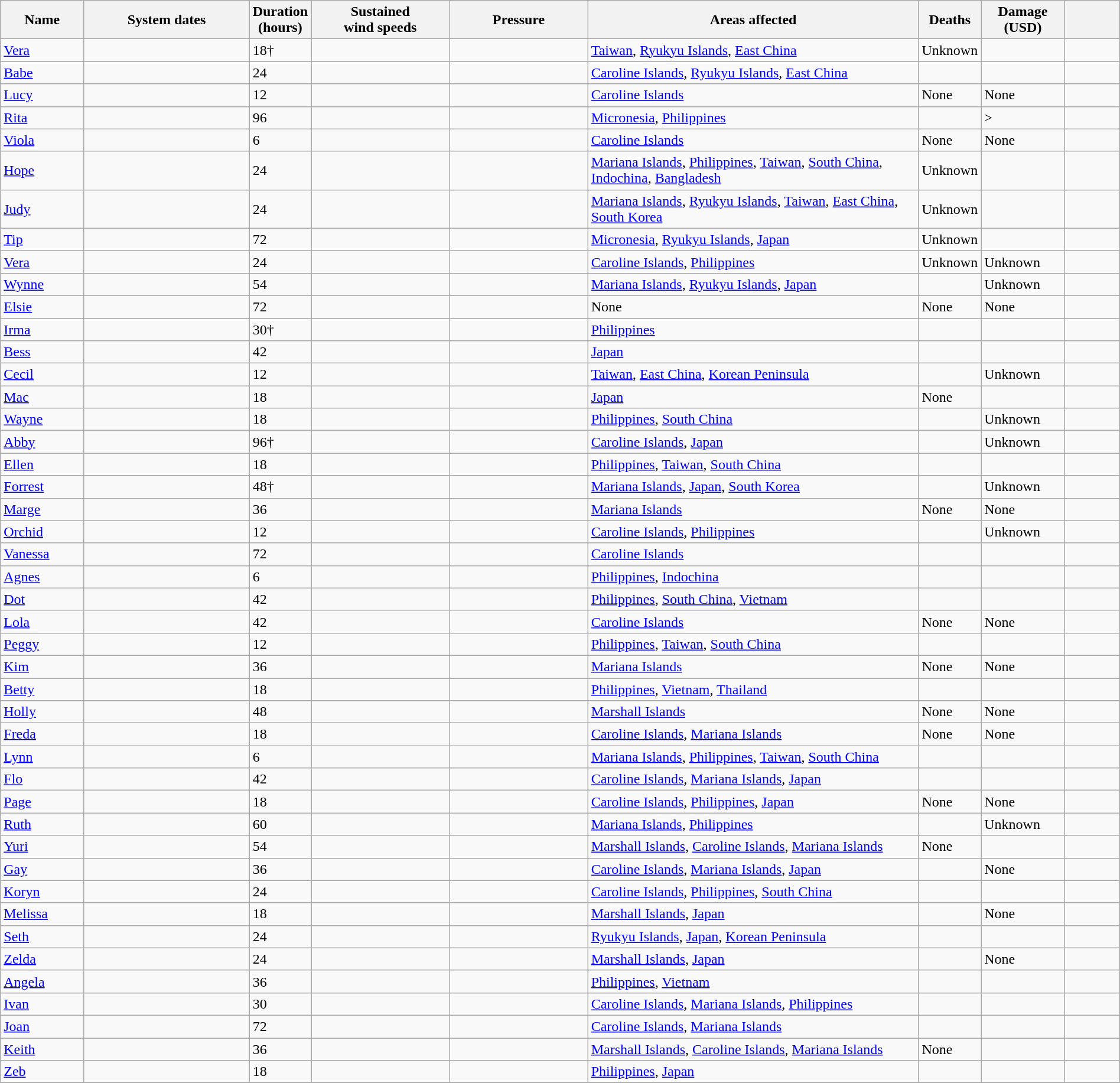<table class="wikitable sortable" width="100%">
<tr>
<th scope="col" width="7.5%">Name</th>
<th scope="col" width="15%">System dates</th>
<th scope="col" width="5%">Duration<br>(hours)</th>
<th scope="col" width="12.5%">Sustained<br>wind speeds</th>
<th scope="col" width="12.5%">Pressure</th>
<th scope="col" width="30%" class="unsortable">Areas affected</th>
<th scope="col" width="5%">Deaths</th>
<th scope="col" width="7.5%">Damage<br>(USD)</th>
<th scope="col" width="5%" class="unsortable"></th>
</tr>
<tr>
<td><a href='#'>Vera</a></td>
<td></td>
<td>18†</td>
<td></td>
<td></td>
<td><a href='#'>Taiwan</a>, <a href='#'>Ryukyu Islands</a>, <a href='#'>East China</a></td>
<td>Unknown</td>
<td></td>
<td></td>
</tr>
<tr>
<td><a href='#'>Babe</a></td>
<td></td>
<td>24</td>
<td></td>
<td></td>
<td><a href='#'>Caroline Islands</a>, <a href='#'>Ryukyu Islands</a>, <a href='#'>East China</a></td>
<td></td>
<td></td>
<td></td>
</tr>
<tr>
<td><a href='#'>Lucy</a></td>
<td></td>
<td>12</td>
<td></td>
<td></td>
<td><a href='#'>Caroline Islands</a></td>
<td>None</td>
<td>None</td>
<td></td>
</tr>
<tr>
<td><a href='#'>Rita</a></td>
<td></td>
<td>96</td>
<td></td>
<td></td>
<td><a href='#'>Micronesia</a>, <a href='#'>Philippines</a></td>
<td></td>
<td>></td>
<td></td>
</tr>
<tr>
<td><a href='#'>Viola</a></td>
<td></td>
<td>6</td>
<td></td>
<td></td>
<td><a href='#'>Caroline Islands</a></td>
<td>None</td>
<td>None</td>
<td></td>
</tr>
<tr>
<td><a href='#'>Hope</a></td>
<td></td>
<td>24</td>
<td></td>
<td></td>
<td><a href='#'>Mariana Islands</a>, <a href='#'>Philippines</a>, <a href='#'>Taiwan</a>, <a href='#'>South China</a>, <a href='#'>Indochina</a>, <a href='#'>Bangladesh</a></td>
<td>Unknown</td>
<td></td>
<td></td>
</tr>
<tr>
<td><a href='#'>Judy</a></td>
<td></td>
<td>24</td>
<td></td>
<td></td>
<td><a href='#'>Mariana Islands</a>, <a href='#'>Ryukyu Islands</a>, <a href='#'>Taiwan</a>, <a href='#'>East China</a>, <a href='#'>South Korea</a></td>
<td>Unknown</td>
<td></td>
<td></td>
</tr>
<tr>
<td><a href='#'>Tip</a></td>
<td></td>
<td>72</td>
<td></td>
<td></td>
<td><a href='#'>Micronesia</a>, <a href='#'>Ryukyu Islands</a>, <a href='#'>Japan</a></td>
<td>Unknown</td>
<td></td>
<td></td>
</tr>
<tr>
<td><a href='#'>Vera</a></td>
<td></td>
<td>24</td>
<td></td>
<td></td>
<td><a href='#'>Caroline Islands</a>, <a href='#'>Philippines</a></td>
<td>Unknown</td>
<td>Unknown</td>
<td></td>
</tr>
<tr>
<td><a href='#'>Wynne</a></td>
<td></td>
<td>54</td>
<td></td>
<td></td>
<td><a href='#'>Mariana Islands</a>, <a href='#'>Ryukyu Islands</a>, <a href='#'>Japan</a></td>
<td></td>
<td>Unknown</td>
<td></td>
</tr>
<tr>
<td><a href='#'>Elsie</a></td>
<td></td>
<td>72</td>
<td></td>
<td></td>
<td>None</td>
<td>None</td>
<td>None</td>
<td></td>
</tr>
<tr>
<td><a href='#'>Irma</a></td>
<td></td>
<td>30†</td>
<td></td>
<td></td>
<td><a href='#'>Philippines</a></td>
<td></td>
<td></td>
<td></td>
</tr>
<tr>
<td><a href='#'>Bess</a></td>
<td></td>
<td>42</td>
<td></td>
<td></td>
<td><a href='#'>Japan</a></td>
<td></td>
<td></td>
<td></td>
</tr>
<tr>
<td><a href='#'>Cecil</a></td>
<td></td>
<td>12</td>
<td></td>
<td></td>
<td><a href='#'>Taiwan</a>, <a href='#'>East China</a>, <a href='#'>Korean Peninsula</a></td>
<td></td>
<td>Unknown</td>
<td></td>
</tr>
<tr>
<td><a href='#'>Mac</a></td>
<td></td>
<td>18</td>
<td></td>
<td></td>
<td><a href='#'>Japan</a></td>
<td>None</td>
<td></td>
<td></td>
</tr>
<tr>
<td><a href='#'>Wayne</a></td>
<td></td>
<td>18</td>
<td></td>
<td></td>
<td><a href='#'>Philippines</a>, <a href='#'>South China</a></td>
<td></td>
<td>Unknown</td>
<td></td>
</tr>
<tr>
<td><a href='#'>Abby</a></td>
<td></td>
<td>96†</td>
<td></td>
<td></td>
<td><a href='#'>Caroline Islands</a>, <a href='#'>Japan</a></td>
<td></td>
<td>Unknown</td>
<td></td>
</tr>
<tr>
<td><a href='#'>Ellen</a></td>
<td></td>
<td>18</td>
<td></td>
<td></td>
<td><a href='#'>Philippines</a>, <a href='#'>Taiwan</a>, <a href='#'>South China</a></td>
<td></td>
<td></td>
<td></td>
</tr>
<tr>
<td><a href='#'>Forrest</a></td>
<td></td>
<td>48†</td>
<td></td>
<td></td>
<td><a href='#'>Mariana Islands</a>, <a href='#'>Japan</a>, <a href='#'>South Korea</a></td>
<td></td>
<td>Unknown</td>
<td></td>
</tr>
<tr>
<td><a href='#'>Marge</a></td>
<td></td>
<td>36</td>
<td></td>
<td></td>
<td><a href='#'>Mariana Islands</a></td>
<td>None</td>
<td>None</td>
<td></td>
</tr>
<tr>
<td><a href='#'>Orchid</a></td>
<td></td>
<td>12</td>
<td></td>
<td></td>
<td><a href='#'>Caroline Islands</a>, <a href='#'>Philippines</a></td>
<td></td>
<td>Unknown</td>
<td></td>
</tr>
<tr>
<td><a href='#'>Vanessa</a></td>
<td></td>
<td>72</td>
<td></td>
<td></td>
<td><a href='#'>Caroline Islands</a></td>
<td></td>
<td></td>
<td></td>
</tr>
<tr>
<td><a href='#'>Agnes</a></td>
<td></td>
<td>6</td>
<td></td>
<td></td>
<td><a href='#'>Philippines</a>, <a href='#'>Indochina</a></td>
<td></td>
<td></td>
<td></td>
</tr>
<tr>
<td><a href='#'>Dot</a></td>
<td></td>
<td>42</td>
<td></td>
<td></td>
<td><a href='#'>Philippines</a>, <a href='#'>South China</a>, <a href='#'>Vietnam</a></td>
<td></td>
<td></td>
<td></td>
</tr>
<tr>
<td><a href='#'>Lola</a></td>
<td></td>
<td>42</td>
<td></td>
<td></td>
<td><a href='#'>Caroline Islands</a></td>
<td>None</td>
<td>None</td>
<td></td>
</tr>
<tr>
<td><a href='#'>Peggy</a></td>
<td></td>
<td>12</td>
<td></td>
<td></td>
<td><a href='#'>Philippines</a>, <a href='#'>Taiwan</a>, <a href='#'>South China</a></td>
<td></td>
<td></td>
<td></td>
</tr>
<tr>
<td><a href='#'>Kim</a></td>
<td></td>
<td>36</td>
<td></td>
<td></td>
<td><a href='#'>Mariana Islands</a></td>
<td>None</td>
<td>None</td>
<td></td>
</tr>
<tr>
<td><a href='#'>Betty</a></td>
<td></td>
<td>18</td>
<td></td>
<td></td>
<td><a href='#'>Philippines</a>, <a href='#'>Vietnam</a>, <a href='#'>Thailand</a></td>
<td></td>
<td></td>
<td></td>
</tr>
<tr>
<td><a href='#'>Holly</a></td>
<td></td>
<td>48</td>
<td></td>
<td></td>
<td><a href='#'>Marshall Islands</a></td>
<td>None</td>
<td>None</td>
<td></td>
</tr>
<tr>
<td><a href='#'>Freda</a></td>
<td></td>
<td>18</td>
<td></td>
<td></td>
<td><a href='#'>Caroline Islands</a>, <a href='#'>Mariana Islands</a></td>
<td>None</td>
<td>None</td>
<td></td>
</tr>
<tr>
<td><a href='#'>Lynn</a></td>
<td></td>
<td>6</td>
<td></td>
<td></td>
<td><a href='#'>Mariana Islands</a>, <a href='#'>Philippines</a>, <a href='#'>Taiwan</a>, <a href='#'>South China</a></td>
<td></td>
<td></td>
<td></td>
</tr>
<tr>
<td><a href='#'>Flo</a></td>
<td></td>
<td>42</td>
<td></td>
<td></td>
<td><a href='#'>Caroline Islands</a>, <a href='#'>Mariana Islands</a>, <a href='#'>Japan</a></td>
<td></td>
<td></td>
<td></td>
</tr>
<tr>
<td><a href='#'>Page</a></td>
<td></td>
<td>18</td>
<td></td>
<td></td>
<td><a href='#'>Caroline Islands</a>, <a href='#'>Philippines</a>, <a href='#'>Japan</a></td>
<td>None</td>
<td>None</td>
<td></td>
</tr>
<tr>
<td><a href='#'>Ruth</a></td>
<td></td>
<td>60</td>
<td></td>
<td></td>
<td><a href='#'>Mariana Islands</a>, <a href='#'>Philippines</a></td>
<td></td>
<td>Unknown</td>
<td></td>
</tr>
<tr>
<td><a href='#'>Yuri</a></td>
<td></td>
<td>54</td>
<td></td>
<td></td>
<td><a href='#'>Marshall Islands</a>, <a href='#'>Caroline Islands</a>, <a href='#'>Mariana Islands</a></td>
<td>None</td>
<td></td>
<td></td>
</tr>
<tr>
<td><a href='#'>Gay</a></td>
<td></td>
<td>36</td>
<td></td>
<td></td>
<td><a href='#'>Caroline Islands</a>, <a href='#'>Mariana Islands</a>, <a href='#'>Japan</a></td>
<td></td>
<td>None</td>
<td></td>
</tr>
<tr>
<td><a href='#'>Koryn</a></td>
<td></td>
<td>24</td>
<td></td>
<td></td>
<td><a href='#'>Caroline Islands</a>, <a href='#'>Philippines</a>, <a href='#'>South China</a></td>
<td></td>
<td></td>
<td></td>
</tr>
<tr>
<td><a href='#'>Melissa</a></td>
<td></td>
<td>18</td>
<td></td>
<td></td>
<td><a href='#'>Marshall Islands</a>, <a href='#'>Japan</a></td>
<td></td>
<td>None</td>
<td></td>
</tr>
<tr>
<td><a href='#'>Seth</a></td>
<td></td>
<td>24</td>
<td></td>
<td></td>
<td><a href='#'>Ryukyu Islands</a>, <a href='#'>Japan</a>, <a href='#'>Korean Peninsula</a></td>
<td></td>
<td></td>
<td></td>
</tr>
<tr>
<td><a href='#'>Zelda</a></td>
<td></td>
<td>24</td>
<td></td>
<td></td>
<td><a href='#'>Marshall Islands</a>, <a href='#'>Japan</a></td>
<td></td>
<td>None</td>
<td></td>
</tr>
<tr>
<td><a href='#'>Angela</a></td>
<td></td>
<td>36</td>
<td></td>
<td></td>
<td><a href='#'>Philippines</a>, <a href='#'>Vietnam</a></td>
<td></td>
<td></td>
<td></td>
</tr>
<tr>
<td><a href='#'>Ivan</a></td>
<td></td>
<td>30</td>
<td></td>
<td></td>
<td><a href='#'>Caroline Islands</a>, <a href='#'>Mariana Islands</a>, <a href='#'>Philippines</a></td>
<td></td>
<td></td>
<td></td>
</tr>
<tr>
<td><a href='#'>Joan</a></td>
<td></td>
<td>72</td>
<td></td>
<td></td>
<td><a href='#'>Caroline Islands</a>, <a href='#'>Mariana Islands</a></td>
<td></td>
<td></td>
<td></td>
</tr>
<tr>
<td><a href='#'>Keith</a></td>
<td></td>
<td>36</td>
<td></td>
<td></td>
<td><a href='#'>Marshall Islands</a>, <a href='#'>Caroline Islands</a>, <a href='#'>Mariana Islands</a></td>
<td>None</td>
<td></td>
<td></td>
</tr>
<tr>
<td><a href='#'>Zeb</a></td>
<td></td>
<td>18</td>
<td></td>
<td></td>
<td><a href='#'>Philippines</a>, <a href='#'>Japan</a></td>
<td></td>
<td></td>
<td></td>
</tr>
<tr>
</tr>
</table>
